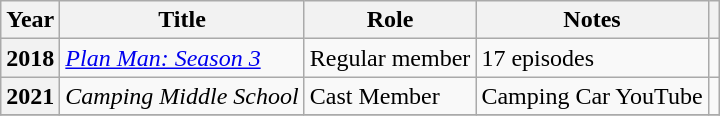<table class="wikitable  plainrowheaders">
<tr>
<th scope="col">Year</th>
<th scope="col">Title</th>
<th scope="col">Role</th>
<th scope="col">Notes</th>
<th scope="col" class="unsortable"></th>
</tr>
<tr>
<th scope="row">2018</th>
<td><em><a href='#'>Plan Man: Season 3</a></em></td>
<td>Regular member</td>
<td>17 episodes</td>
<td></td>
</tr>
<tr>
<th scope="row">2021</th>
<td><em>Camping Middle School</em></td>
<td>Cast Member</td>
<td>Camping Car YouTube</td>
<td></td>
</tr>
<tr>
</tr>
</table>
